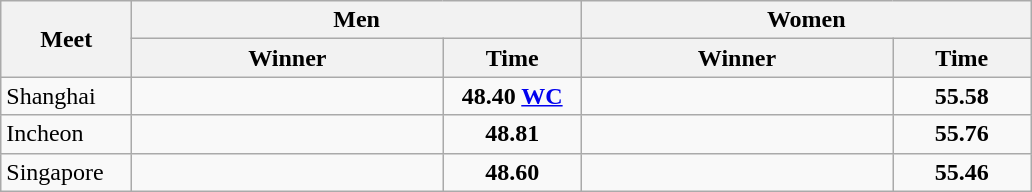<table class="wikitable">
<tr>
<th width=80 rowspan=2>Meet</th>
<th colspan=2>Men</th>
<th colspan=2>Women</th>
</tr>
<tr>
<th width=200>Winner</th>
<th width=85>Time</th>
<th width=200>Winner</th>
<th width=85>Time</th>
</tr>
<tr>
<td>Shanghai</td>
<td></td>
<td align=center><strong>48.40 <a href='#'>WC</a></strong></td>
<td></td>
<td align=center><strong>55.58</strong></td>
</tr>
<tr>
<td>Incheon</td>
<td></td>
<td align=center><strong>48.81</strong></td>
<td></td>
<td align=center><strong>55.76</strong></td>
</tr>
<tr>
<td>Singapore</td>
<td></td>
<td align=center><strong>48.60</strong></td>
<td></td>
<td align=center><strong>55.46</strong></td>
</tr>
</table>
